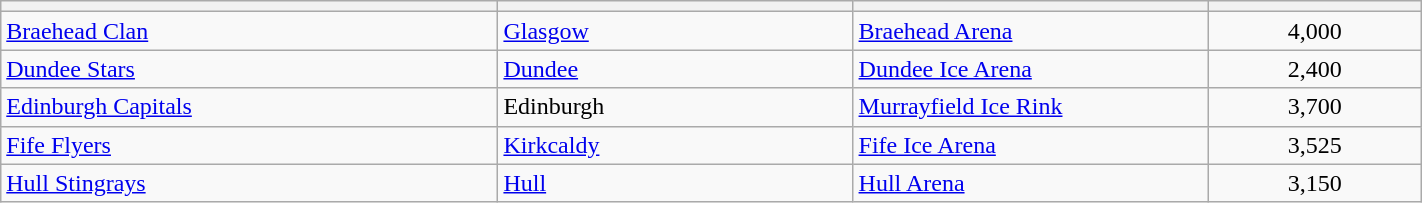<table class="wikitable" style="width: 75%">
<tr>
<th width="35%"></th>
<th width="25%"></th>
<th width="25%"></th>
<th width="15%"></th>
</tr>
<tr align=left>
<td><a href='#'>Braehead Clan</a></td>
<td> <a href='#'>Glasgow</a></td>
<td><a href='#'>Braehead Arena</a></td>
<td align=center>4,000</td>
</tr>
<tr align=left>
<td><a href='#'>Dundee Stars</a></td>
<td> <a href='#'>Dundee</a></td>
<td><a href='#'>Dundee Ice Arena</a></td>
<td align=center>2,400</td>
</tr>
<tr align=left>
<td><a href='#'>Edinburgh Capitals</a></td>
<td> Edinburgh</td>
<td><a href='#'>Murrayfield Ice Rink</a></td>
<td align=center>3,700</td>
</tr>
<tr align=left>
<td><a href='#'>Fife Flyers</a></td>
<td> <a href='#'>Kirkcaldy</a></td>
<td><a href='#'>Fife Ice Arena</a></td>
<td align=center>3,525</td>
</tr>
<tr align=left>
<td><a href='#'>Hull Stingrays</a></td>
<td> <a href='#'>Hull</a></td>
<td><a href='#'>Hull Arena</a></td>
<td align=center>3,150</td>
</tr>
</table>
